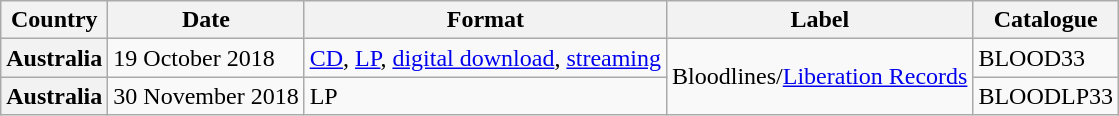<table class="wikitable plainrowheaders">
<tr>
<th scope="col">Country</th>
<th scope="col">Date</th>
<th scope="col">Format</th>
<th scope="col">Label</th>
<th scope="col">Catalogue</th>
</tr>
<tr>
<th scope="row">Australia</th>
<td>19 October 2018</td>
<td><a href='#'>CD</a>, <a href='#'>LP</a>, <a href='#'>digital download</a>, <a href='#'>streaming</a></td>
<td rowspan="2">Bloodlines/<a href='#'>Liberation Records</a></td>
<td>BLOOD33</td>
</tr>
<tr>
<th scope="row">Australia</th>
<td>30 November 2018</td>
<td>LP</td>
<td>BLOODLP33</td>
</tr>
</table>
